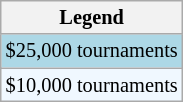<table class=wikitable style="font-size:85%">
<tr>
<th>Legend</th>
</tr>
<tr style="background:lightblue;">
<td>$25,000 tournaments</td>
</tr>
<tr style="background:#f0f8ff;">
<td>$10,000 tournaments</td>
</tr>
</table>
